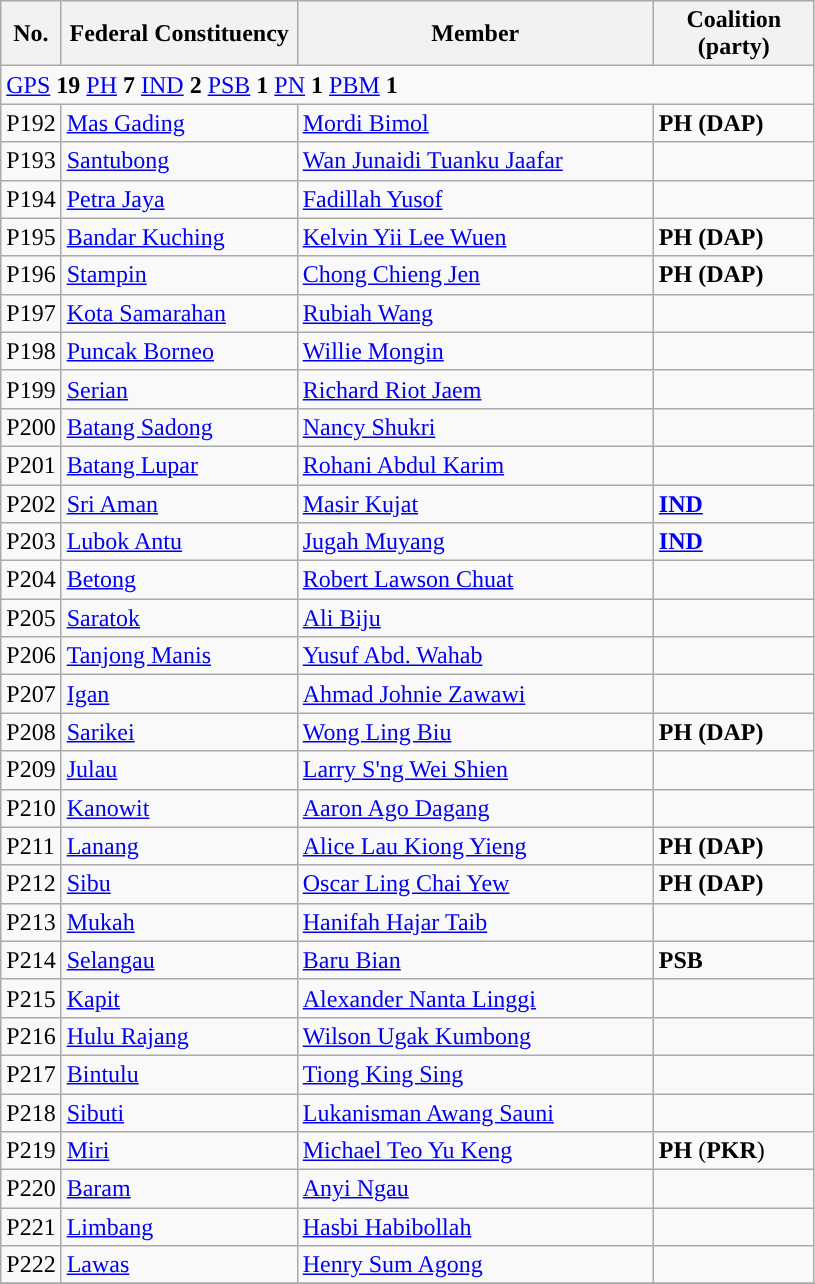<table class="wikitable sortable">
<tr>
<th style="width:30px;">No.</th>
<th style="width:150px;">Federal Constituency</th>
<th style="width:230px;">Member</th>
<th style="width:100px;">Coalition (party)</th>
</tr>
<tr>
<td colspan="4"><a href='#'>GPS</a> <strong>19</strong> <a href='#'>PH</a> <strong>7</strong> <a href='#'>IND</a> <strong>2</strong> <a href='#'>PSB</a> <strong>1</strong> <a href='#'>PN</a> <strong>1</strong> <a href='#'>PBM</a> <strong>1</strong></td>
</tr>
<tr>
<td>P192</td>
<td><a href='#'>Mas Gading</a></td>
<td><a href='#'>Mordi Bimol</a></td>
<td><strong>PH</strong> <strong>(DAP)</strong></td>
</tr>
<tr>
<td>P193</td>
<td><a href='#'>Santubong</a></td>
<td><a href='#'>Wan Junaidi Tuanku Jaafar</a></td>
<td></td>
</tr>
<tr>
<td>P194</td>
<td><a href='#'>Petra Jaya</a></td>
<td><a href='#'>Fadillah Yusof</a></td>
<td></td>
</tr>
<tr>
<td>P195</td>
<td><a href='#'>Bandar Kuching</a></td>
<td><a href='#'>Kelvin Yii Lee Wuen</a></td>
<td><strong>PH</strong> <strong>(DAP)</strong></td>
</tr>
<tr>
<td>P196</td>
<td><a href='#'>Stampin</a></td>
<td><a href='#'>Chong Chieng Jen</a></td>
<td><strong>PH</strong> <strong>(DAP)</strong></td>
</tr>
<tr>
<td>P197</td>
<td><a href='#'>Kota Samarahan</a></td>
<td><a href='#'>Rubiah Wang</a></td>
<td></td>
</tr>
<tr>
<td>P198</td>
<td><a href='#'>Puncak Borneo</a></td>
<td><a href='#'>Willie Mongin</a></td>
<td></td>
</tr>
<tr>
<td>P199</td>
<td><a href='#'>Serian</a></td>
<td><a href='#'>Richard Riot Jaem</a></td>
<td></td>
</tr>
<tr>
<td>P200</td>
<td><a href='#'>Batang Sadong</a></td>
<td><a href='#'>Nancy Shukri</a></td>
<td></td>
</tr>
<tr>
<td>P201</td>
<td><a href='#'>Batang Lupar</a></td>
<td><a href='#'>Rohani Abdul Karim</a></td>
<td></td>
</tr>
<tr>
<td>P202</td>
<td><a href='#'>Sri Aman</a></td>
<td><a href='#'>Masir Kujat</a></td>
<td><strong><a href='#'>IND</a></strong></td>
</tr>
<tr>
<td>P203</td>
<td><a href='#'>Lubok Antu</a></td>
<td><a href='#'>Jugah Muyang</a></td>
<td><strong><a href='#'>IND</a></strong></td>
</tr>
<tr>
<td>P204</td>
<td><a href='#'>Betong</a></td>
<td><a href='#'>Robert Lawson Chuat</a></td>
<td></td>
</tr>
<tr>
<td>P205</td>
<td><a href='#'>Saratok</a></td>
<td><a href='#'>Ali Biju</a></td>
<td></td>
</tr>
<tr>
<td>P206</td>
<td><a href='#'>Tanjong Manis</a></td>
<td><a href='#'>Yusuf Abd. Wahab</a></td>
<td></td>
</tr>
<tr>
<td>P207</td>
<td><a href='#'>Igan</a></td>
<td><a href='#'>Ahmad Johnie Zawawi</a></td>
<td></td>
</tr>
<tr>
<td>P208</td>
<td><a href='#'>Sarikei</a></td>
<td><a href='#'>Wong Ling Biu</a></td>
<td><strong>PH (DAP)</strong></td>
</tr>
<tr>
<td>P209</td>
<td><a href='#'>Julau</a></td>
<td><a href='#'>Larry S'ng Wei Shien</a></td>
<td></td>
</tr>
<tr>
<td>P210</td>
<td><a href='#'>Kanowit</a></td>
<td><a href='#'>Aaron Ago Dagang</a></td>
<td></td>
</tr>
<tr>
<td>P211</td>
<td><a href='#'>Lanang</a></td>
<td><a href='#'>Alice Lau Kiong Yieng</a></td>
<td><strong>PH (DAP)</strong></td>
</tr>
<tr>
<td>P212</td>
<td><a href='#'>Sibu</a></td>
<td><a href='#'>Oscar Ling Chai Yew</a></td>
<td><strong>PH (DAP)</strong></td>
</tr>
<tr>
<td>P213</td>
<td><a href='#'>Mukah</a></td>
<td><a href='#'>Hanifah Hajar Taib</a></td>
<td></td>
</tr>
<tr>
<td>P214</td>
<td><a href='#'>Selangau</a></td>
<td><a href='#'>Baru Bian</a></td>
<td><strong>PSB</strong></td>
</tr>
<tr>
<td>P215</td>
<td><a href='#'>Kapit</a></td>
<td><a href='#'>Alexander Nanta Linggi</a></td>
<td></td>
</tr>
<tr>
<td>P216</td>
<td><a href='#'>Hulu Rajang</a></td>
<td><a href='#'>Wilson Ugak Kumbong</a></td>
<td></td>
</tr>
<tr>
<td>P217</td>
<td><a href='#'>Bintulu</a></td>
<td><a href='#'>Tiong King Sing</a></td>
<td></td>
</tr>
<tr>
<td>P218</td>
<td><a href='#'>Sibuti</a></td>
<td><a href='#'>Lukanisman Awang Sauni</a></td>
<td></td>
</tr>
<tr>
<td>P219</td>
<td><a href='#'>Miri</a></td>
<td><a href='#'>Michael Teo Yu Keng</a></td>
<td><strong>PH</strong>  (<strong>PKR</strong>)</td>
</tr>
<tr>
<td>P220</td>
<td><a href='#'>Baram</a></td>
<td><a href='#'>Anyi Ngau</a></td>
<td></td>
</tr>
<tr>
<td>P221</td>
<td><a href='#'>Limbang</a></td>
<td><a href='#'>Hasbi Habibollah</a></td>
<td></td>
</tr>
<tr>
<td>P222</td>
<td><a href='#'>Lawas</a></td>
<td><a href='#'>Henry Sum Agong</a></td>
<td></td>
</tr>
<tr>
</tr>
</table>
